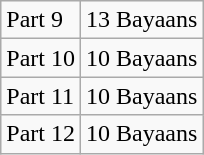<table class="wikitable">
<tr>
<td>Part 9</td>
<td>13 Bayaans</td>
</tr>
<tr>
<td>Part 10</td>
<td>10 Bayaans</td>
</tr>
<tr>
<td>Part 11</td>
<td>10 Bayaans</td>
</tr>
<tr>
<td>Part 12</td>
<td>10 Bayaans</td>
</tr>
</table>
